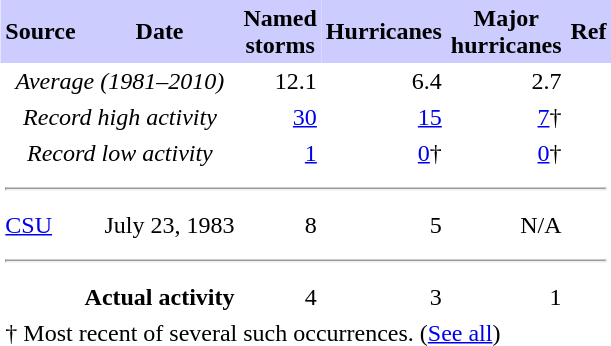<table class="toccolours" cellspacing=0 cellpadding=3 style="float:right; margin-left:1em; text-align:right; clear: right;">
<tr style="background:#ccccff">
<td align="center"><strong>Source</strong></td>
<td align="center"><strong>Date</strong></td>
<td align="center"><strong><span>Named<br>storms</span></strong></td>
<td align="center"><strong><span>Hurricanes</span></strong></td>
<td align="center"><strong><span>Major<br>hurricanes</span></strong></td>
<td align="center"><strong><span>Ref</span></strong></td>
</tr>
<tr>
<td align="center" colspan="2"><em>Average <span>(1981–2010)</span></em></td>
<td>12.1</td>
<td>6.4</td>
<td>2.7</td>
<td></td>
</tr>
<tr>
<td align="center" colspan="2"><em>Record high activity</em></td>
<td><a href='#'>30</a></td>
<td><a href='#'>15</a></td>
<td><a href='#'>7</a>†</td>
<td></td>
</tr>
<tr>
<td align="center" colspan="2"><em>Record low activity</em></td>
<td><a href='#'>1</a></td>
<td><a href='#'>0</a>†</td>
<td><a href='#'>0</a>†</td>
<td></td>
</tr>
<tr>
<td colspan="6" style="text-align:center;"><hr></td>
</tr>
<tr>
<td align="left"><a href='#'>CSU</a></td>
<td>July 23, 1983</td>
<td>8</td>
<td>5</td>
<td>N/A</td>
<td></td>
</tr>
<tr>
<td colspan="6" style="text-align:center;"><hr></td>
</tr>
<tr>
<td align="left"></td>
<td align="left"><strong>Actual activity</strong><br></td>
<td>4</td>
<td>3</td>
<td>1</td>
</tr>
<tr>
<td align="left" colspan="5">† Most recent of several such occurrences. (<a href='#'>See all</a>)</td>
</tr>
</table>
